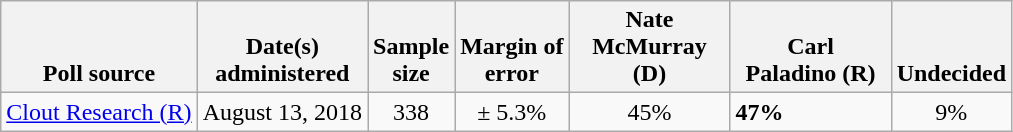<table class="wikitable">
<tr valign= bottom>
<th>Poll source</th>
<th>Date(s)<br>administered</th>
<th>Sample<br>size</th>
<th>Margin of<br>error</th>
<th style="width:100px;">Nate<br>McMurray (D)</th>
<th style="width:100px;">Carl<br>Paladino (R)</th>
<th>Undecided</th>
</tr>
<tr>
<td><a href='#'>Clout Research (R)</a></td>
<td align=center>August 13, 2018</td>
<td align=center>338</td>
<td align=center>± 5.3%</td>
<td align=center>45%</td>
<td><strong>47%</strong></td>
<td align=center>9%</td>
</tr>
</table>
